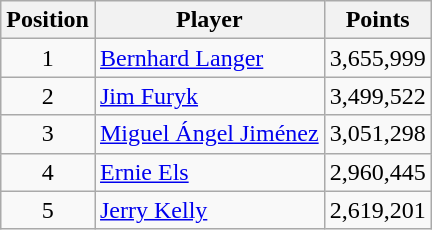<table class="wikitable">
<tr>
<th>Position</th>
<th>Player</th>
<th>Points</th>
</tr>
<tr>
<td align=center>1</td>
<td> <a href='#'>Bernhard Langer</a></td>
<td align=center>3,655,999</td>
</tr>
<tr>
<td align=center>2</td>
<td> <a href='#'>Jim Furyk</a></td>
<td align=center>3,499,522</td>
</tr>
<tr>
<td align=center>3</td>
<td> <a href='#'>Miguel Ángel Jiménez</a></td>
<td align=center>3,051,298</td>
</tr>
<tr>
<td align=center>4</td>
<td> <a href='#'>Ernie Els</a></td>
<td align=center>2,960,445</td>
</tr>
<tr>
<td align=center>5</td>
<td> <a href='#'>Jerry Kelly</a></td>
<td align=center>2,619,201</td>
</tr>
</table>
